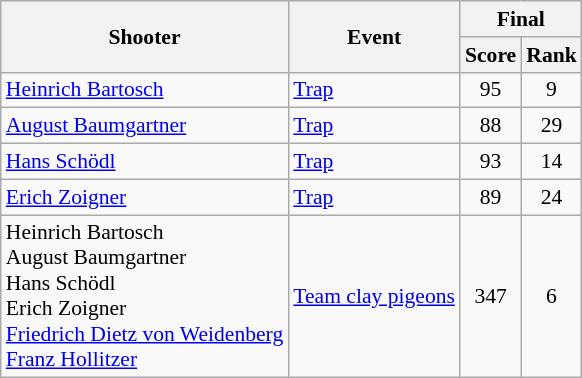<table class=wikitable style="font-size:90%">
<tr>
<th rowspan=2>Shooter</th>
<th rowspan=2>Event</th>
<th colspan=2>Final</th>
</tr>
<tr>
<th>Score</th>
<th>Rank</th>
</tr>
<tr>
<td><a href='#'>Heinrich Bartosch</a></td>
<td><a href='#'>Trap</a></td>
<td align=center>95</td>
<td align=center>9</td>
</tr>
<tr>
<td><a href='#'>August Baumgartner</a></td>
<td><a href='#'>Trap</a></td>
<td align=center>88</td>
<td align=center>29</td>
</tr>
<tr>
<td><a href='#'>Hans Schödl</a></td>
<td><a href='#'>Trap</a></td>
<td align=center>93</td>
<td align=center>14</td>
</tr>
<tr>
<td><a href='#'>Erich Zoigner</a></td>
<td><a href='#'>Trap</a></td>
<td align=center>89</td>
<td align=center>24</td>
</tr>
<tr>
<td>Heinrich Bartosch <br> August Baumgartner <br> Hans Schödl <br> Erich Zoigner <br> <a href='#'>Friedrich Dietz von Weidenberg</a> <br> <a href='#'>Franz Hollitzer</a></td>
<td><a href='#'>Team clay pigeons</a></td>
<td align=center>347</td>
<td align=center>6</td>
</tr>
</table>
